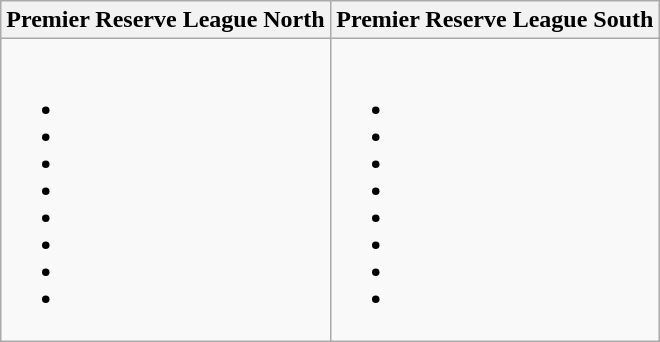<table class="wikitable" align=center>
<tr>
<th width=50%>Premier Reserve League North</th>
<th width=50%>Premier Reserve League South</th>
</tr>
<tr>
<td><br><ul><li></li><li></li><li></li><li></li><li></li><li></li><li></li><li></li></ul></td>
<td><br><ul><li></li><li></li><li></li><li></li><li></li><li></li><li></li><li></li></ul></td>
</tr>
</table>
